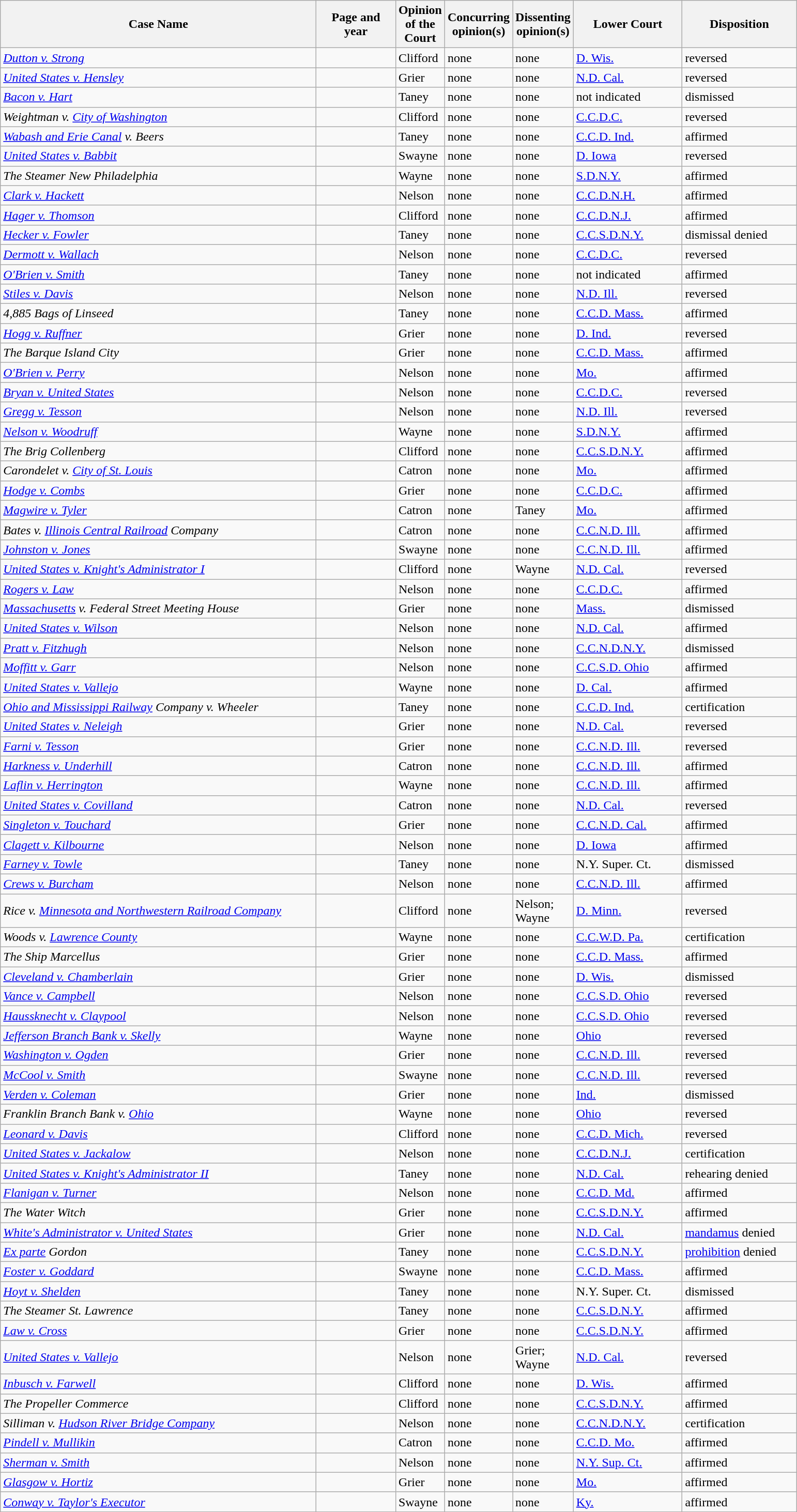<table class="wikitable sortable">
<tr>
<th scope="col" style="width: 400px;">Case Name</th>
<th scope="col" style="width: 95px;">Page and year</th>
<th scope="col" style="width: 10px;">Opinion of the Court</th>
<th scope="col" style="width: 10px;">Concurring opinion(s)</th>
<th scope="col" style="width: 10px;">Dissenting opinion(s)</th>
<th scope="col" style="width: 133px;">Lower Court</th>
<th scope="col" style="width: 140px;">Disposition</th>
</tr>
<tr>
<td><em><a href='#'>Dutton v. Strong</a></em></td>
<td align="right"></td>
<td>Clifford</td>
<td>none</td>
<td>none</td>
<td><a href='#'>D. Wis.</a></td>
<td>reversed</td>
</tr>
<tr>
<td><em><a href='#'>United States v. Hensley</a></em></td>
<td align="right"></td>
<td>Grier</td>
<td>none</td>
<td>none</td>
<td><a href='#'>N.D. Cal.</a></td>
<td>reversed</td>
</tr>
<tr>
<td><em><a href='#'>Bacon v. Hart</a></em></td>
<td align="right"></td>
<td>Taney</td>
<td>none</td>
<td>none</td>
<td>not indicated</td>
<td>dismissed</td>
</tr>
<tr>
<td><em>Weightman v. <a href='#'>City of Washington</a></em></td>
<td align="right"></td>
<td>Clifford</td>
<td>none</td>
<td>none</td>
<td><a href='#'>C.C.D.C.</a></td>
<td>reversed</td>
</tr>
<tr>
<td><em><a href='#'>Wabash and Erie Canal</a> v. Beers</em></td>
<td align="right"></td>
<td>Taney</td>
<td>none</td>
<td>none</td>
<td><a href='#'>C.C.D. Ind.</a></td>
<td>affirmed</td>
</tr>
<tr>
<td><em><a href='#'>United States v. Babbit</a></em></td>
<td align="right"></td>
<td>Swayne</td>
<td>none</td>
<td>none</td>
<td><a href='#'>D. Iowa</a></td>
<td>reversed</td>
</tr>
<tr>
<td><em>The Steamer New Philadelphia</em></td>
<td align="right"></td>
<td>Wayne</td>
<td>none</td>
<td>none</td>
<td><a href='#'>S.D.N.Y.</a></td>
<td>affirmed</td>
</tr>
<tr>
<td><em><a href='#'>Clark v. Hackett</a></em></td>
<td align="right"></td>
<td>Nelson</td>
<td>none</td>
<td>none</td>
<td><a href='#'>C.C.D.N.H.</a></td>
<td>affirmed</td>
</tr>
<tr>
<td><em><a href='#'>Hager v. Thomson</a></em></td>
<td align="right"></td>
<td>Clifford</td>
<td>none</td>
<td>none</td>
<td><a href='#'>C.C.D.N.J.</a></td>
<td>affirmed</td>
</tr>
<tr>
<td><em><a href='#'>Hecker v. Fowler</a></em></td>
<td align="right"></td>
<td>Taney</td>
<td>none</td>
<td>none</td>
<td><a href='#'>C.C.S.D.N.Y.</a></td>
<td>dismissal denied</td>
</tr>
<tr>
<td><em><a href='#'>Dermott v. Wallach</a></em></td>
<td align="right"></td>
<td>Nelson</td>
<td>none</td>
<td>none</td>
<td><a href='#'>C.C.D.C.</a></td>
<td>reversed</td>
</tr>
<tr>
<td><em><a href='#'>O'Brien v. Smith</a></em></td>
<td align="right"></td>
<td>Taney</td>
<td>none</td>
<td>none</td>
<td>not indicated</td>
<td>affirmed</td>
</tr>
<tr>
<td><em><a href='#'>Stiles v. Davis</a></em></td>
<td align="right"></td>
<td>Nelson</td>
<td>none</td>
<td>none</td>
<td><a href='#'>N.D. Ill.</a></td>
<td>reversed</td>
</tr>
<tr>
<td><em>4,885 Bags of Linseed</em></td>
<td align="right"></td>
<td>Taney</td>
<td>none</td>
<td>none</td>
<td><a href='#'>C.C.D. Mass.</a></td>
<td>affirmed</td>
</tr>
<tr>
<td><em><a href='#'>Hogg v. Ruffner</a></em></td>
<td align="right"></td>
<td>Grier</td>
<td>none</td>
<td>none</td>
<td><a href='#'>D. Ind.</a></td>
<td>reversed</td>
</tr>
<tr>
<td><em>The Barque Island City</em></td>
<td align="right"></td>
<td>Grier</td>
<td>none</td>
<td>none</td>
<td><a href='#'>C.C.D. Mass.</a></td>
<td>affirmed</td>
</tr>
<tr>
<td><em><a href='#'>O'Brien v. Perry</a></em></td>
<td align="right"></td>
<td>Nelson</td>
<td>none</td>
<td>none</td>
<td><a href='#'>Mo.</a></td>
<td>affirmed</td>
</tr>
<tr>
<td><em><a href='#'>Bryan v. United States</a></em></td>
<td align="right"></td>
<td>Nelson</td>
<td>none</td>
<td>none</td>
<td><a href='#'>C.C.D.C.</a></td>
<td>reversed</td>
</tr>
<tr>
<td><em><a href='#'>Gregg v. Tesson</a></em></td>
<td align="right"></td>
<td>Nelson</td>
<td>none</td>
<td>none</td>
<td><a href='#'>N.D. Ill.</a></td>
<td>reversed</td>
</tr>
<tr>
<td><em><a href='#'>Nelson v. Woodruff</a></em></td>
<td align="right"></td>
<td>Wayne</td>
<td>none</td>
<td>none</td>
<td><a href='#'>S.D.N.Y.</a></td>
<td>affirmed</td>
</tr>
<tr>
<td><em>The Brig Collenberg</em></td>
<td align="right"></td>
<td>Clifford</td>
<td>none</td>
<td>none</td>
<td><a href='#'>C.C.S.D.N.Y.</a></td>
<td>affirmed</td>
</tr>
<tr>
<td><em>Carondelet v. <a href='#'>City of St. Louis</a></em></td>
<td align="right"></td>
<td>Catron</td>
<td>none</td>
<td>none</td>
<td><a href='#'>Mo.</a></td>
<td>affirmed</td>
</tr>
<tr>
<td><em><a href='#'>Hodge v. Combs</a></em></td>
<td align="right"></td>
<td>Grier</td>
<td>none</td>
<td>none</td>
<td><a href='#'>C.C.D.C.</a></td>
<td>affirmed</td>
</tr>
<tr>
<td><em><a href='#'>Magwire v. Tyler</a></em></td>
<td align="right"></td>
<td>Catron</td>
<td>none</td>
<td>Taney</td>
<td><a href='#'>Mo.</a></td>
<td>affirmed</td>
</tr>
<tr>
<td><em>Bates v. <a href='#'>Illinois Central Railroad</a> Company</em></td>
<td align="right"></td>
<td>Catron</td>
<td>none</td>
<td>none</td>
<td><a href='#'>C.C.N.D. Ill.</a></td>
<td>affirmed</td>
</tr>
<tr>
<td><em><a href='#'>Johnston v. Jones</a></em></td>
<td align="right"></td>
<td>Swayne</td>
<td>none</td>
<td>none</td>
<td><a href='#'>C.C.N.D. Ill.</a></td>
<td>affirmed</td>
</tr>
<tr>
<td><em><a href='#'>United States v. Knight's Administrator I</a></em></td>
<td align="right"></td>
<td>Clifford</td>
<td>none</td>
<td>Wayne</td>
<td><a href='#'>N.D. Cal.</a></td>
<td>reversed</td>
</tr>
<tr>
<td><em><a href='#'>Rogers v. Law</a></em></td>
<td align="right"></td>
<td>Nelson</td>
<td>none</td>
<td>none</td>
<td><a href='#'>C.C.D.C.</a></td>
<td>affirmed</td>
</tr>
<tr>
<td><em><a href='#'>Massachusetts</a> v. Federal Street Meeting House</em></td>
<td align="right"></td>
<td>Grier</td>
<td>none</td>
<td>none</td>
<td><a href='#'>Mass.</a></td>
<td>dismissed</td>
</tr>
<tr>
<td><em><a href='#'>United States v. Wilson</a></em></td>
<td align="right"></td>
<td>Nelson</td>
<td>none</td>
<td>none</td>
<td><a href='#'>N.D. Cal.</a></td>
<td>affirmed</td>
</tr>
<tr>
<td><em><a href='#'>Pratt v. Fitzhugh</a></em></td>
<td align="right"></td>
<td>Nelson</td>
<td>none</td>
<td>none</td>
<td><a href='#'>C.C.N.D.N.Y.</a></td>
<td>dismissed</td>
</tr>
<tr>
<td><em><a href='#'>Moffitt v. Garr</a></em></td>
<td align="right"></td>
<td>Nelson</td>
<td>none</td>
<td>none</td>
<td><a href='#'>C.C.S.D. Ohio</a></td>
<td>affirmed</td>
</tr>
<tr>
<td><em><a href='#'>United States v. Vallejo</a></em></td>
<td align="right"></td>
<td>Wayne</td>
<td>none</td>
<td>none</td>
<td><a href='#'>D. Cal.</a></td>
<td>affirmed</td>
</tr>
<tr>
<td><em><a href='#'>Ohio and Mississippi Railway</a> Company v. Wheeler</em></td>
<td align="right"></td>
<td>Taney</td>
<td>none</td>
<td>none</td>
<td><a href='#'>C.C.D. Ind.</a></td>
<td>certification</td>
</tr>
<tr>
<td><em><a href='#'>United States v. Neleigh</a></em></td>
<td align="right"></td>
<td>Grier</td>
<td>none</td>
<td>none</td>
<td><a href='#'>N.D. Cal.</a></td>
<td>reversed</td>
</tr>
<tr>
<td><em><a href='#'>Farni v. Tesson</a></em></td>
<td align="right"></td>
<td>Grier</td>
<td>none</td>
<td>none</td>
<td><a href='#'>C.C.N.D. Ill.</a></td>
<td>reversed</td>
</tr>
<tr>
<td><em><a href='#'>Harkness v. Underhill</a></em></td>
<td align="right"></td>
<td>Catron</td>
<td>none</td>
<td>none</td>
<td><a href='#'>C.C.N.D. Ill.</a></td>
<td>affirmed</td>
</tr>
<tr>
<td><em><a href='#'>Laflin v. Herrington</a></em></td>
<td align="right"></td>
<td>Wayne</td>
<td>none</td>
<td>none</td>
<td><a href='#'>C.C.N.D. Ill.</a></td>
<td>affirmed</td>
</tr>
<tr>
<td><em><a href='#'>United States v. Covilland</a></em></td>
<td align="right"></td>
<td>Catron</td>
<td>none</td>
<td>none</td>
<td><a href='#'>N.D. Cal.</a></td>
<td>reversed</td>
</tr>
<tr>
<td><em><a href='#'>Singleton v. Touchard</a></em></td>
<td align="right"></td>
<td>Grier</td>
<td>none</td>
<td>none</td>
<td><a href='#'>C.C.N.D. Cal.</a></td>
<td>affirmed</td>
</tr>
<tr>
<td><em><a href='#'>Clagett v. Kilbourne</a></em></td>
<td align="right"></td>
<td>Nelson</td>
<td>none</td>
<td>none</td>
<td><a href='#'>D. Iowa</a></td>
<td>affirmed</td>
</tr>
<tr>
<td><em><a href='#'>Farney v. Towle</a></em></td>
<td align="right"></td>
<td>Taney</td>
<td>none</td>
<td>none</td>
<td>N.Y. Super. Ct.</td>
<td>dismissed</td>
</tr>
<tr>
<td><em><a href='#'>Crews v. Burcham</a></em></td>
<td align="right"></td>
<td>Nelson</td>
<td>none</td>
<td>none</td>
<td><a href='#'>C.C.N.D. Ill.</a></td>
<td>affirmed</td>
</tr>
<tr>
<td><em>Rice v. <a href='#'>Minnesota and Northwestern Railroad Company</a></em></td>
<td align="right"></td>
<td>Clifford</td>
<td>none</td>
<td>Nelson; Wayne</td>
<td><a href='#'>D. Minn.</a></td>
<td>reversed</td>
</tr>
<tr>
<td><em>Woods v. <a href='#'>Lawrence County</a></em></td>
<td align="right"></td>
<td>Wayne</td>
<td>none</td>
<td>none</td>
<td><a href='#'>C.C.W.D. Pa.</a></td>
<td>certification</td>
</tr>
<tr>
<td><em>The Ship Marcellus</em></td>
<td align="right"></td>
<td>Grier</td>
<td>none</td>
<td>none</td>
<td><a href='#'>C.C.D. Mass.</a></td>
<td>affirmed</td>
</tr>
<tr>
<td><em><a href='#'>Cleveland v. Chamberlain</a></em></td>
<td align="right"></td>
<td>Grier</td>
<td>none</td>
<td>none</td>
<td><a href='#'>D. Wis.</a></td>
<td>dismissed</td>
</tr>
<tr>
<td><em><a href='#'>Vance v. Campbell</a></em></td>
<td align="right"></td>
<td>Nelson</td>
<td>none</td>
<td>none</td>
<td><a href='#'>C.C.S.D. Ohio</a></td>
<td>reversed</td>
</tr>
<tr>
<td><em><a href='#'>Haussknecht v. Claypool</a></em></td>
<td align="right"></td>
<td>Nelson</td>
<td>none</td>
<td>none</td>
<td><a href='#'>C.C.S.D. Ohio</a></td>
<td>reversed</td>
</tr>
<tr>
<td><em><a href='#'>Jefferson Branch Bank v. Skelly</a></em></td>
<td align="right"></td>
<td>Wayne</td>
<td>none</td>
<td>none</td>
<td><a href='#'>Ohio</a></td>
<td>reversed</td>
</tr>
<tr>
<td><em><a href='#'>Washington v. Ogden</a></em></td>
<td align="right"></td>
<td>Grier</td>
<td>none</td>
<td>none</td>
<td><a href='#'>C.C.N.D. Ill.</a></td>
<td>reversed</td>
</tr>
<tr>
<td><em><a href='#'>McCool v. Smith</a></em></td>
<td align="right"></td>
<td>Swayne</td>
<td>none</td>
<td>none</td>
<td><a href='#'>C.C.N.D. Ill.</a></td>
<td>reversed</td>
</tr>
<tr>
<td><em><a href='#'>Verden v. Coleman</a></em></td>
<td align="right"></td>
<td>Grier</td>
<td>none</td>
<td>none</td>
<td><a href='#'>Ind.</a></td>
<td>dismissed</td>
</tr>
<tr>
<td><em>Franklin Branch Bank v. <a href='#'>Ohio</a></em></td>
<td align="right"></td>
<td>Wayne</td>
<td>none</td>
<td>none</td>
<td><a href='#'>Ohio</a></td>
<td>reversed</td>
</tr>
<tr>
<td><em><a href='#'>Leonard v. Davis</a></em></td>
<td align="right"></td>
<td>Clifford</td>
<td>none</td>
<td>none</td>
<td><a href='#'>C.C.D. Mich.</a></td>
<td>reversed</td>
</tr>
<tr>
<td><em><a href='#'>United States v. Jackalow</a></em></td>
<td align="right"></td>
<td>Nelson</td>
<td>none</td>
<td>none</td>
<td><a href='#'>C.C.D.N.J.</a></td>
<td>certification</td>
</tr>
<tr>
<td><em><a href='#'>United States v. Knight's Administrator II</a></em></td>
<td align="right"></td>
<td>Taney</td>
<td>none</td>
<td>none</td>
<td><a href='#'>N.D. Cal.</a></td>
<td>rehearing denied</td>
</tr>
<tr>
<td><em><a href='#'>Flanigan v. Turner</a></em></td>
<td align="right"></td>
<td>Nelson</td>
<td>none</td>
<td>none</td>
<td><a href='#'>C.C.D. Md.</a></td>
<td>affirmed</td>
</tr>
<tr>
<td><em>The Water Witch</em></td>
<td align="right"></td>
<td>Grier</td>
<td>none</td>
<td>none</td>
<td><a href='#'>C.C.S.D.N.Y.</a></td>
<td>affirmed</td>
</tr>
<tr>
<td><em><a href='#'>White's Administrator v. United States</a></em></td>
<td align="right"></td>
<td>Grier</td>
<td>none</td>
<td>none</td>
<td><a href='#'>N.D. Cal.</a></td>
<td><a href='#'>mandamus</a> denied</td>
</tr>
<tr>
<td><em><a href='#'>Ex parte</a> Gordon</em></td>
<td align="right"></td>
<td>Taney</td>
<td>none</td>
<td>none</td>
<td><a href='#'>C.C.S.D.N.Y.</a></td>
<td><a href='#'>prohibition</a> denied</td>
</tr>
<tr>
<td><em><a href='#'>Foster v. Goddard</a></em></td>
<td align="right"></td>
<td>Swayne</td>
<td>none</td>
<td>none</td>
<td><a href='#'>C.C.D. Mass.</a></td>
<td>affirmed</td>
</tr>
<tr>
<td><em><a href='#'>Hoyt v. Shelden</a></em></td>
<td align="right"></td>
<td>Taney</td>
<td>none</td>
<td>none</td>
<td>N.Y. Super. Ct.</td>
<td>dismissed</td>
</tr>
<tr>
<td><em>The Steamer St. Lawrence</em></td>
<td align="right"></td>
<td>Taney</td>
<td>none</td>
<td>none</td>
<td><a href='#'>C.C.S.D.N.Y.</a></td>
<td>affirmed</td>
</tr>
<tr>
<td><em><a href='#'>Law v. Cross</a></em></td>
<td align="right"></td>
<td>Grier</td>
<td>none</td>
<td>none</td>
<td><a href='#'>C.C.S.D.N.Y.</a></td>
<td>affirmed</td>
</tr>
<tr>
<td><em><a href='#'>United States v. Vallejo</a></em></td>
<td align="right"></td>
<td>Nelson</td>
<td>none</td>
<td>Grier; Wayne</td>
<td><a href='#'>N.D. Cal.</a></td>
<td>reversed</td>
</tr>
<tr>
<td><em><a href='#'>Inbusch v. Farwell</a></em></td>
<td align="right"></td>
<td>Clifford</td>
<td>none</td>
<td>none</td>
<td><a href='#'>D. Wis.</a></td>
<td>affirmed</td>
</tr>
<tr>
<td><em>The Propeller Commerce</em></td>
<td align="right"></td>
<td>Clifford</td>
<td>none</td>
<td>none</td>
<td><a href='#'>C.C.S.D.N.Y.</a></td>
<td>affirmed</td>
</tr>
<tr>
<td><em>Silliman v. <a href='#'>Hudson River Bridge Company</a></em></td>
<td align="right"></td>
<td>Nelson</td>
<td>none</td>
<td>none</td>
<td><a href='#'>C.C.N.D.N.Y.</a></td>
<td>certification</td>
</tr>
<tr>
<td><em><a href='#'>Pindell v. Mullikin</a></em></td>
<td align="right"></td>
<td>Catron</td>
<td>none</td>
<td>none</td>
<td><a href='#'>C.C.D. Mo.</a></td>
<td>affirmed</td>
</tr>
<tr>
<td><em><a href='#'>Sherman v. Smith</a></em></td>
<td align="right"></td>
<td>Nelson</td>
<td>none</td>
<td>none</td>
<td><a href='#'>N.Y. Sup. Ct.</a></td>
<td>affirmed</td>
</tr>
<tr>
<td><em><a href='#'>Glasgow v. Hortiz</a></em></td>
<td align="right"></td>
<td>Grier</td>
<td>none</td>
<td>none</td>
<td><a href='#'>Mo.</a></td>
<td>affirmed</td>
</tr>
<tr>
<td><em><a href='#'>Conway v. Taylor's Executor</a></em></td>
<td align="right"></td>
<td>Swayne</td>
<td>none</td>
<td>none</td>
<td><a href='#'>Ky.</a></td>
<td>affirmed</td>
</tr>
<tr>
</tr>
</table>
